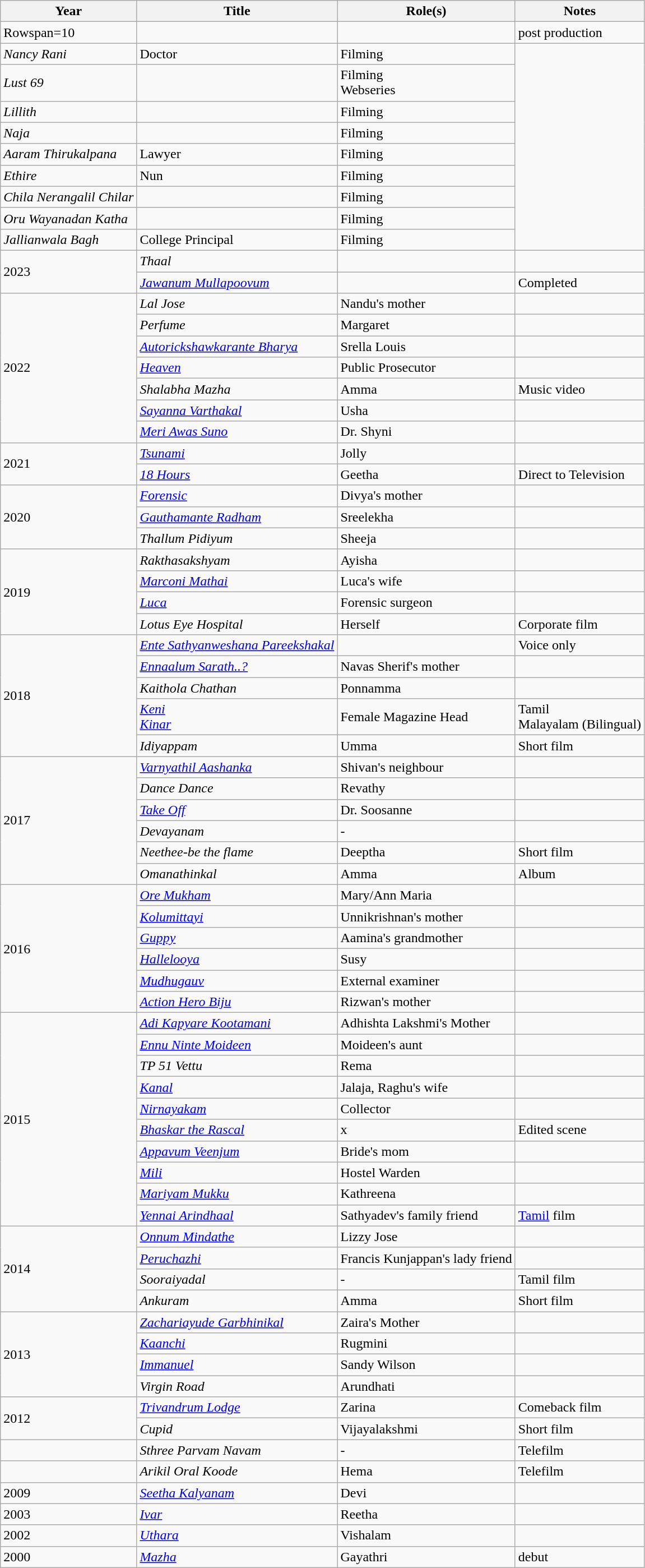<table class="wikitable sortable">
<tr>
<th>Year</th>
<th>Title</th>
<th>Role(s)</th>
<th class="unsortable">Notes</th>
</tr>
<tr>
<td>Rowspan=10 </td>
<td></td>
<td></td>
<td>post production</td>
</tr>
<tr>
<td><em>Nancy Rani</em></td>
<td>Doctor</td>
<td>Filming</td>
</tr>
<tr>
<td><em>Lust 69</em></td>
<td></td>
<td>Filming <br> Webseries</td>
</tr>
<tr>
<td><em>Lillith</em></td>
<td></td>
<td>Filming</td>
</tr>
<tr>
<td><em>Naja</em></td>
<td></td>
<td>Filming</td>
</tr>
<tr>
<td><em>Aaram Thirukalpana</em></td>
<td>Lawyer</td>
<td>Filming</td>
</tr>
<tr>
<td><em>Ethire</em></td>
<td>Nun</td>
<td>Filming</td>
</tr>
<tr>
<td><em>Chila Nerangalil Chilar</em></td>
<td></td>
<td>Filming</td>
</tr>
<tr>
<td><em>Oru Wayanadan Katha</em></td>
<td></td>
<td>Filming</td>
</tr>
<tr>
<td><em>Jallianwala Bagh</em></td>
<td>College Principal</td>
<td>Filming</td>
</tr>
<tr>
<td rowspan=2>2023</td>
<td><em>Thaal</em></td>
<td></td>
<td></td>
</tr>
<tr>
<td><em><a href='#'>Jawanum Mullapoovum</a></em></td>
<td></td>
<td>Completed</td>
</tr>
<tr>
<td Rowspan=7>2022</td>
<td><em>Lal Jose</em></td>
<td>Nandu's mother</td>
<td></td>
</tr>
<tr>
<td><em>Perfume</em></td>
<td>Margaret</td>
<td></td>
</tr>
<tr>
<td><em><a href='#'>Autorickshawkarante Bharya</a></em></td>
<td>Srella Louis</td>
<td></td>
</tr>
<tr>
<td><a href='#'><em>Heaven</em></a></td>
<td>Public Prosecutor</td>
<td></td>
</tr>
<tr>
<td><em>Shalabha Mazha</em></td>
<td>Amma</td>
<td>Music video</td>
</tr>
<tr>
<td><em><a href='#'>Sayanna Varthakal</a></em></td>
<td>Usha</td>
<td></td>
</tr>
<tr>
<td><em><a href='#'>Meri Awas Suno</a></em></td>
<td>Dr. Shyni</td>
<td></td>
</tr>
<tr>
<td Rowspan=2>2021</td>
<td><a href='#'><em>Tsunami</em></a></td>
<td>Jolly</td>
<td></td>
</tr>
<tr>
<td><a href='#'><em>18 Hours</em></a></td>
<td>Geetha</td>
<td>Direct to Television</td>
</tr>
<tr>
<td Rowspan=3>2020</td>
<td><a href='#'><em>Forensic</em></a></td>
<td>Divya's mother</td>
<td></td>
</tr>
<tr>
<td><em><a href='#'>Gauthamante Radham</a></em></td>
<td>Sreelekha</td>
<td></td>
</tr>
<tr>
<td><em>Thallum Pidiyum</em></td>
<td>Sheeja</td>
<td></td>
</tr>
<tr>
<td Rowspan=4>2019</td>
<td><em>Rakthasakshyam</em></td>
<td>Ayisha</td>
<td></td>
</tr>
<tr>
<td><em><a href='#'>Marconi Mathai</a></em></td>
<td>Luca's wife</td>
<td></td>
</tr>
<tr>
<td><a href='#'><em>Luca</em></a></td>
<td>Forensic surgeon</td>
<td></td>
</tr>
<tr>
<td><em>Lotus Eye Hospital</em></td>
<td>Herself</td>
<td>Corporate film</td>
</tr>
<tr>
<td rowspan=5>2018</td>
<td><em><a href='#'>Ente Sathyanweshana Pareekshakal</a></em></td>
<td></td>
<td>Voice only</td>
</tr>
<tr>
<td><em><a href='#'>Ennaalum Sarath..?</a></em></td>
<td>Navas Sherif's mother</td>
<td></td>
</tr>
<tr>
<td><em>Kaithola Chathan</em></td>
<td>Ponnamma</td>
<td></td>
</tr>
<tr>
<td><a href='#'><em>Keni<br> Kinar</em></a></td>
<td>Female Magazine Head</td>
<td>Tamil <br>Malayalam (Bilingual)</td>
</tr>
<tr>
<td><em>Idiyappam</em></td>
<td>Umma</td>
<td>Short film</td>
</tr>
<tr>
<td Rowspan=6>2017</td>
<td><em><a href='#'>Varnyathil Aashanka</a></em></td>
<td>Shivan's neighbour</td>
<td></td>
</tr>
<tr>
<td><em>Dance Dance</em></td>
<td>Revathy</td>
<td></td>
</tr>
<tr>
<td><a href='#'><em>Take Off</em></a></td>
<td>Dr. Soosanne</td>
<td></td>
</tr>
<tr>
<td><em>Devayanam</em></td>
<td>-</td>
<td></td>
</tr>
<tr>
<td><em>Neethee-be the flame</em></td>
<td>Deeptha</td>
<td>Short film</td>
</tr>
<tr>
<td><em>Omanathinkal</em></td>
<td>Amma</td>
<td>Album</td>
</tr>
<tr>
<td Rowspan=6>2016</td>
<td><em><a href='#'>Ore Mukham</a></em></td>
<td>Mary/Ann Maria</td>
<td></td>
</tr>
<tr>
<td><em><a href='#'>Kolumittayi</a></em></td>
<td>Unnikrishnan's mother</td>
<td></td>
</tr>
<tr>
<td><a href='#'><em>Guppy</em></a></td>
<td>Aamina's grandmother</td>
<td></td>
</tr>
<tr>
<td><em><a href='#'>Hallelooya</a></em></td>
<td>Susy</td>
<td></td>
</tr>
<tr>
<td><em><a href='#'>Mudhugauv</a></em></td>
<td>External examiner</td>
<td></td>
</tr>
<tr>
<td><em><a href='#'>Action Hero Biju</a></em></td>
<td>Rizwan's mother</td>
<td></td>
</tr>
<tr>
<td Rowspan=10>2015</td>
<td><em><a href='#'>Adi Kapyare Kootamani</a></em></td>
<td>Adhishta Lakshmi's Mother</td>
<td></td>
</tr>
<tr>
<td><em><a href='#'>Ennu Ninte Moideen</a></em></td>
<td>Moideen's aunt</td>
<td></td>
</tr>
<tr>
<td><em>TP 51 Vettu</em></td>
<td>Rema</td>
<td></td>
</tr>
<tr>
<td><a href='#'><em>Kanal</em></a></td>
<td>Jalaja, Raghu's wife</td>
<td></td>
</tr>
<tr>
<td><em><a href='#'>Nirnayakam</a></em></td>
<td>Collector</td>
<td></td>
</tr>
<tr>
<td><em><a href='#'>Bhaskar the Rascal</a></em></td>
<td>x</td>
<td>Edited scene</td>
</tr>
<tr>
<td><em><a href='#'>Appavum Veenjum</a></em></td>
<td>Bride's mom</td>
<td></td>
</tr>
<tr>
<td><a href='#'><em>Mili</em></a></td>
<td>Hostel Warden</td>
<td></td>
</tr>
<tr>
<td><em><a href='#'>Mariyam Mukku</a></em></td>
<td>Kathreena</td>
<td></td>
</tr>
<tr>
<td><em><a href='#'>Yennai Arindhaal</a></em></td>
<td>Sathyadev's family friend</td>
<td><a href='#'>Tamil</a> film</td>
</tr>
<tr>
<td Rowspan=4>2014</td>
<td><em><a href='#'>Onnum Mindathe</a></em></td>
<td>Lizzy Jose</td>
<td></td>
</tr>
<tr>
<td><em><a href='#'>Peruchazhi</a></em></td>
<td>Francis Kunjappan's lady friend</td>
<td></td>
</tr>
<tr>
<td><em>Sooraiyadal</em></td>
<td>-</td>
<td>Tamil film</td>
</tr>
<tr>
<td><em>Ankuram</em></td>
<td>Amma</td>
<td>Short film</td>
</tr>
<tr>
<td Rowspan=4>2013</td>
<td><em><a href='#'>Zachariayude Garbhinikal</a></em></td>
<td>Zaira's Mother</td>
<td></td>
</tr>
<tr>
<td><a href='#'><em>Kaanchi</em></a></td>
<td>Rugmini</td>
<td></td>
</tr>
<tr>
<td><a href='#'><em>Immanuel</em></a></td>
<td>Sandy Wilson</td>
<td></td>
</tr>
<tr>
<td><em>Virgin Road</em></td>
<td>Arundhati</td>
<td></td>
</tr>
<tr>
<td Rowspan=2>2012</td>
<td><em><a href='#'>Trivandrum Lodge</a></em></td>
<td>Zarina</td>
<td>Comeback film</td>
</tr>
<tr>
<td><em>Cupid</em></td>
<td>Vijayalakshmi</td>
<td>Short film</td>
</tr>
<tr>
<td></td>
<td><em>Sthree Parvam Navam</em></td>
<td>-</td>
<td>Telefilm</td>
</tr>
<tr>
<td></td>
<td><em>Arikil Oral Koode</em></td>
<td>Hema</td>
<td>Telefilm</td>
</tr>
<tr>
<td>2009</td>
<td><a href='#'><em>Seetha Kalyanam</em></a></td>
<td>Devi</td>
<td></td>
</tr>
<tr>
<td>2003</td>
<td><a href='#'><em>Ivar</em></a></td>
<td>Reetha</td>
<td></td>
</tr>
<tr>
<td>2002</td>
<td><em><a href='#'>Uthara</a></em></td>
<td>Vishalam</td>
<td></td>
</tr>
<tr>
<td>2000</td>
<td><em><a href='#'>Mazha</a></em></td>
<td>Gayathri</td>
<td>debut</td>
</tr>
</table>
